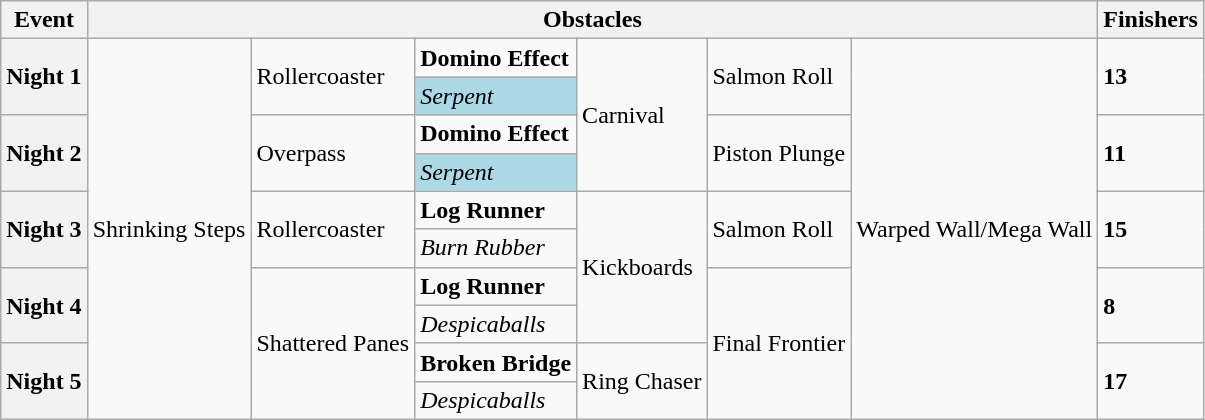<table class="wikitable">
<tr>
<th>Event</th>
<th colspan="6">Obstacles</th>
<th>Finishers</th>
</tr>
<tr>
<th rowspan="2">Night 1</th>
<td rowspan="10">Shrinking Steps</td>
<td rowspan="2">Rollercoaster</td>
<td><strong>Domino Effect</strong></td>
<td rowspan="4">Carnival</td>
<td rowspan="2">Salmon Roll</td>
<td rowspan="10">Warped Wall/Mega Wall</td>
<td rowspan="2"><strong>13</strong></td>
</tr>
<tr>
<td bgcolor=lightblue><em>Serpent</em></td>
</tr>
<tr>
<th rowspan="2">Night 2</th>
<td rowspan="2">Overpass</td>
<td><strong>Domino Effect</strong></td>
<td rowspan="2">Piston Plunge</td>
<td rowspan="2"><strong>11</strong></td>
</tr>
<tr>
<td bgcolor=lightblue><em>Serpent</em></td>
</tr>
<tr>
<th rowspan="2">Night 3</th>
<td rowspan="2">Rollercoaster</td>
<td><strong>Log Runner</strong></td>
<td rowspan="4">Kickboards</td>
<td rowspan="2">Salmon Roll</td>
<td rowspan="2"><strong>15</strong></td>
</tr>
<tr>
<td><em>Burn Rubber</em></td>
</tr>
<tr>
<th rowspan="2">Night 4</th>
<td rowspan="4">Shattered Panes</td>
<td><strong>Log Runner</strong></td>
<td rowspan="4">Final Frontier</td>
<td rowspan="2"><strong>8</strong></td>
</tr>
<tr>
<td><em>Despicaballs</em></td>
</tr>
<tr>
<th rowspan="2">Night 5</th>
<td><strong>Broken Bridge</strong></td>
<td rowspan="2">Ring Chaser</td>
<td rowspan="2"><strong>17</strong></td>
</tr>
<tr>
<td><em>Despicaballs</em></td>
</tr>
</table>
